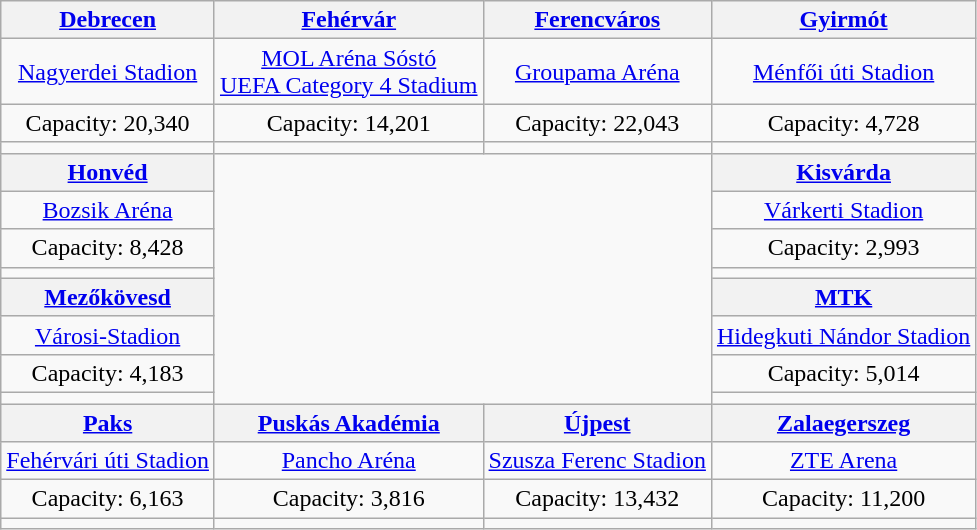<table class="wikitable" style="text-align:center;">
<tr>
<th><a href='#'>Debrecen</a></th>
<th><a href='#'>Fehérvár</a></th>
<th><a href='#'>Ferencváros</a></th>
<th><a href='#'>Gyirmót</a></th>
</tr>
<tr>
<td><a href='#'>Nagyerdei Stadion</a></td>
<td><a href='#'>MOL Aréna Sóstó</a> <br><a href='#'>UEFA Category 4 Stadium</a></td>
<td><a href='#'>Groupama Aréna</a></td>
<td><a href='#'>Ménfői úti Stadion</a></td>
</tr>
<tr>
<td>Capacity: 20,340</td>
<td>Capacity: 14,201</td>
<td>Capacity: 22,043</td>
<td>Capacity: 4,728</td>
</tr>
<tr>
<td></td>
<td></td>
<td></td>
<td></td>
</tr>
<tr>
<th><a href='#'>Honvéd</a></th>
<td colspan="2" rowspan="8"><br>
</td>
<th><a href='#'>Kisvárda</a></th>
</tr>
<tr>
<td><a href='#'>Bozsik Aréna</a></td>
<td><a href='#'>Várkerti Stadion</a></td>
</tr>
<tr>
<td>Capacity: 8,428</td>
<td>Capacity: 2,993</td>
</tr>
<tr>
<td></td>
<td></td>
</tr>
<tr>
<th><a href='#'>Mezőkövesd</a></th>
<th><a href='#'>MTK</a></th>
</tr>
<tr>
<td><a href='#'>Városi-Stadion</a></td>
<td><a href='#'>Hidegkuti Nándor Stadion</a></td>
</tr>
<tr>
<td>Capacity: 4,183</td>
<td>Capacity: 5,014</td>
</tr>
<tr>
<td></td>
<td></td>
</tr>
<tr>
<th><a href='#'>Paks</a></th>
<th><a href='#'>Puskás Akadémia</a></th>
<th><a href='#'>Újpest</a></th>
<th><a href='#'>Zalaegerszeg</a></th>
</tr>
<tr>
<td><a href='#'>Fehérvári úti Stadion</a></td>
<td><a href='#'>Pancho Aréna</a></td>
<td><a href='#'>Szusza Ferenc Stadion</a></td>
<td><a href='#'>ZTE Arena</a></td>
</tr>
<tr>
<td>Capacity: 6,163</td>
<td>Capacity: 3,816</td>
<td>Capacity: 13,432</td>
<td>Capacity: 11,200</td>
</tr>
<tr>
<td></td>
<td></td>
<td></td>
<td></td>
</tr>
</table>
